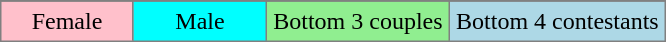<table border="2" cellpadding="4" style="background:gray; border:1px solid gray; border-collapse:collapse; margin:1em auto; text-align:center;">
<tr>
</tr>
<tr>
<td style="background:pink;" width="20%">Female</td>
<td style="background:cyan;" width="20%">Male</td>
<td style="background:lightgreen;">Bottom 3 couples</td>
<td style="background:lightblue;">Bottom 4 contestants</td>
</tr>
</table>
